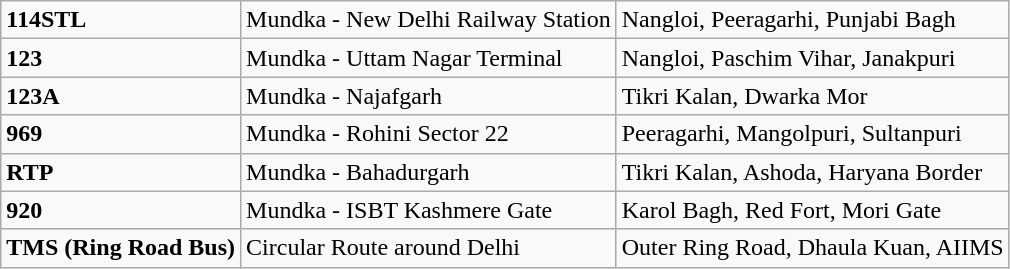<table class="wikitable">
<tr>
<td><strong>114STL</strong></td>
<td>Mundka - New Delhi Railway Station</td>
<td>Nangloi, Peeragarhi, Punjabi Bagh</td>
</tr>
<tr>
<td><strong>123</strong></td>
<td>Mundka - Uttam Nagar Terminal</td>
<td>Nangloi, Paschim Vihar, Janakpuri</td>
</tr>
<tr>
<td><strong>123A</strong></td>
<td>Mundka - Najafgarh</td>
<td>Tikri Kalan, Dwarka Mor</td>
</tr>
<tr>
<td><strong>969</strong></td>
<td>Mundka - Rohini Sector 22</td>
<td>Peeragarhi, Mangolpuri, Sultanpuri</td>
</tr>
<tr>
<td><strong>RTP</strong></td>
<td>Mundka - Bahadurgarh</td>
<td>Tikri Kalan, Ashoda, Haryana Border</td>
</tr>
<tr>
<td><strong>920</strong></td>
<td>Mundka - ISBT Kashmere Gate</td>
<td>Karol Bagh, Red Fort, Mori Gate</td>
</tr>
<tr>
<td><strong>TMS (Ring Road Bus)</strong></td>
<td>Circular Route around Delhi</td>
<td>Outer Ring Road, Dhaula Kuan, AIIMS</td>
</tr>
</table>
